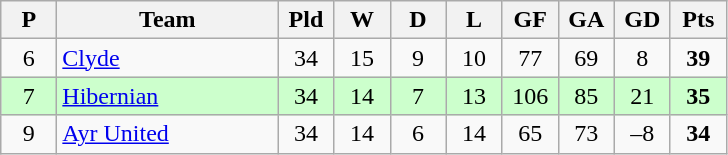<table class="wikitable" style="text-align: center;">
<tr>
<th width=30>P</th>
<th width=140>Team</th>
<th width=30>Pld</th>
<th width=30>W</th>
<th width=30>D</th>
<th width=30>L</th>
<th width=30>GF</th>
<th width=30>GA</th>
<th width=30>GD</th>
<th width=30>Pts</th>
</tr>
<tr>
<td>6</td>
<td align=left><a href='#'>Clyde</a></td>
<td>34</td>
<td>15</td>
<td>9</td>
<td>10</td>
<td>77</td>
<td>69</td>
<td>8</td>
<td><strong>39</strong></td>
</tr>
<tr style="background:#ccffcc;">
<td>7</td>
<td align=left><a href='#'>Hibernian</a></td>
<td>34</td>
<td>14</td>
<td>7</td>
<td>13</td>
<td>106</td>
<td>85</td>
<td>21</td>
<td><strong>35</strong></td>
</tr>
<tr>
<td>9</td>
<td align=left><a href='#'>Ayr United</a></td>
<td>34</td>
<td>14</td>
<td>6</td>
<td>14</td>
<td>65</td>
<td>73</td>
<td>–8</td>
<td><strong>34</strong></td>
</tr>
</table>
